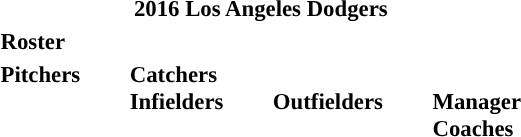<table class="toccolours" style="font-size: 95%;">
<tr>
<th colspan="10">2016 Los Angeles Dodgers</th>
</tr>
<tr>
<td colspan="10"><strong>Roster</strong></td>
</tr>
<tr>
<td valign="top"><strong>Pitchers</strong><br>





























</td>
<td width="25px"></td>
<td valign="top"><strong>Catchers</strong><br>



<strong>Infielders</strong>







</td>
<td width="25px"></td>
<td valign="top"><br><strong>Outfielders</strong>











</td>
<td width="25px"></td>
<td valign="top"><br><strong>Manager</strong>
<br><strong>Coaches</strong>
 
 
 
 
 
 
 
 
 
 
 </td>
</tr>
</table>
